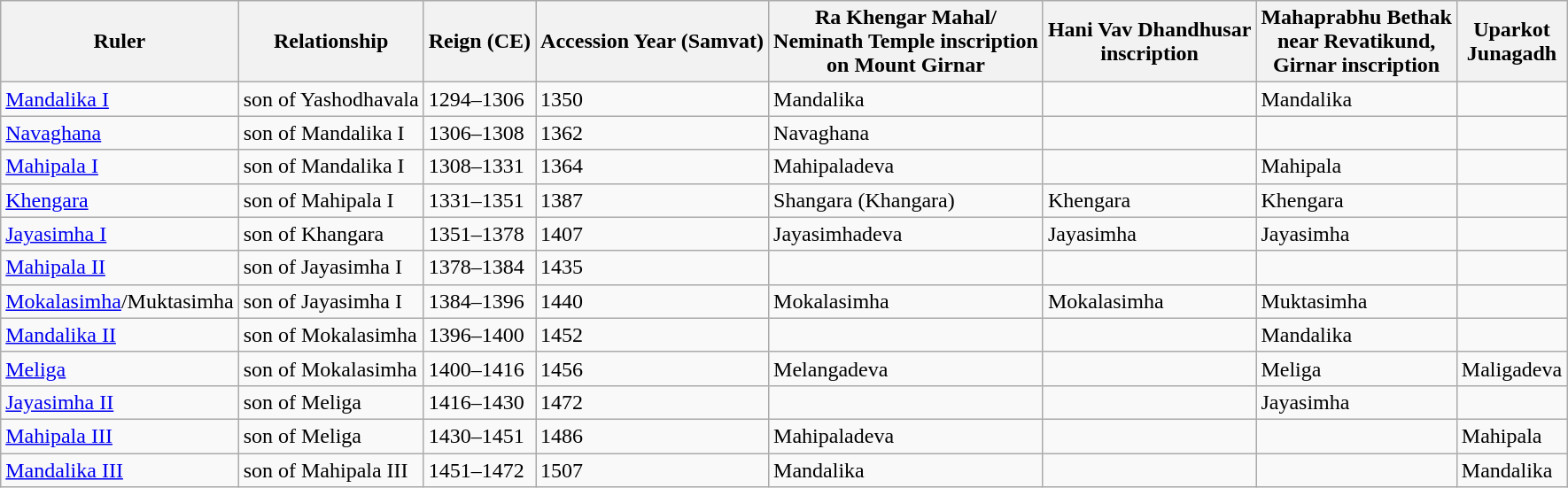<table class="wikitable">
<tr>
<th>Ruler</th>
<th>Relationship</th>
<th>Reign (CE)</th>
<th>Accession Year (Samvat)</th>
<th>Ra Khengar Mahal/<br>Neminath Temple inscription<br>on Mount Girnar</th>
<th>Hani Vav Dhandhusar<br>inscription</th>
<th>Mahaprabhu Bethak<br>near Revatikund,<br>Girnar inscription</th>
<th>Uparkot<br>Junagadh</th>
</tr>
<tr>
<td><a href='#'>Mandalika I</a></td>
<td>son of Yashodhavala</td>
<td>1294–1306</td>
<td>1350</td>
<td>Mandalika</td>
<td></td>
<td>Mandalika</td>
<td></td>
</tr>
<tr>
<td><a href='#'>Navaghana</a></td>
<td>son of Mandalika I</td>
<td>1306–1308</td>
<td>1362</td>
<td>Navaghana</td>
<td></td>
<td></td>
<td></td>
</tr>
<tr>
<td><a href='#'>Mahipala I</a></td>
<td>son of Mandalika I</td>
<td>1308–1331</td>
<td>1364</td>
<td>Mahipaladeva</td>
<td></td>
<td>Mahipala</td>
<td></td>
</tr>
<tr>
<td><a href='#'>Khengara</a></td>
<td>son of Mahipala I</td>
<td>1331–1351</td>
<td>1387</td>
<td>Shangara (Khangara)</td>
<td>Khengara</td>
<td>Khengara</td>
<td></td>
</tr>
<tr>
<td><a href='#'>Jayasimha I</a></td>
<td>son of Khangara</td>
<td>1351–1378</td>
<td>1407</td>
<td>Jayasimhadeva</td>
<td>Jayasimha</td>
<td>Jayasimha</td>
<td></td>
</tr>
<tr>
<td><a href='#'>Mahipala II</a></td>
<td>son of Jayasimha I</td>
<td>1378–1384</td>
<td>1435</td>
<td></td>
<td></td>
<td></td>
<td></td>
</tr>
<tr>
<td><a href='#'>Mokalasimha</a>/Muktasimha</td>
<td>son of Jayasimha I</td>
<td>1384–1396</td>
<td>1440</td>
<td>Mokalasimha</td>
<td>Mokalasimha</td>
<td>Muktasimha</td>
<td></td>
</tr>
<tr>
<td><a href='#'>Mandalika II</a></td>
<td>son of Mokalasimha</td>
<td>1396–1400</td>
<td>1452</td>
<td></td>
<td></td>
<td>Mandalika</td>
<td></td>
</tr>
<tr>
<td><a href='#'>Meliga</a></td>
<td>son of Mokalasimha</td>
<td>1400–1416</td>
<td>1456</td>
<td>Melangadeva</td>
<td></td>
<td>Meliga</td>
<td>Maligadeva</td>
</tr>
<tr>
<td><a href='#'>Jayasimha II</a></td>
<td>son of Meliga</td>
<td>1416–1430</td>
<td>1472</td>
<td></td>
<td></td>
<td>Jayasimha</td>
<td></td>
</tr>
<tr>
<td><a href='#'>Mahipala III</a></td>
<td>son of Meliga</td>
<td>1430–1451</td>
<td>1486</td>
<td>Mahipaladeva</td>
<td></td>
<td></td>
<td>Mahipala</td>
</tr>
<tr>
<td><a href='#'>Mandalika III</a></td>
<td>son of Mahipala III</td>
<td>1451–1472</td>
<td>1507</td>
<td>Mandalika</td>
<td></td>
<td></td>
<td>Mandalika</td>
</tr>
</table>
